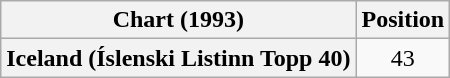<table class="wikitable plainrowheaders" style="text-align:center">
<tr>
<th>Chart (1993)</th>
<th>Position</th>
</tr>
<tr>
<th scope="row">Iceland (Íslenski Listinn Topp 40)</th>
<td>43</td>
</tr>
</table>
